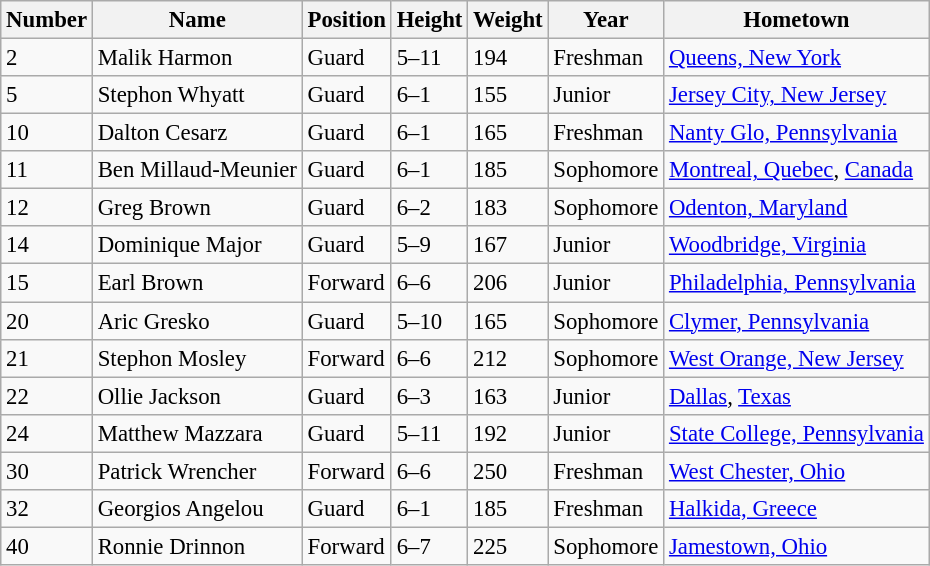<table class="wikitable sortable" style="font-size: 95%;">
<tr>
<th>Number</th>
<th>Name</th>
<th>Position</th>
<th>Height</th>
<th>Weight</th>
<th>Year</th>
<th>Hometown</th>
</tr>
<tr>
<td>2</td>
<td>Malik Harmon</td>
<td>Guard</td>
<td>5–11</td>
<td>194</td>
<td>Freshman</td>
<td><a href='#'>Queens, New York</a></td>
</tr>
<tr>
<td>5</td>
<td>Stephon Whyatt</td>
<td>Guard</td>
<td>6–1</td>
<td>155</td>
<td>Junior</td>
<td><a href='#'>Jersey City, New Jersey</a></td>
</tr>
<tr>
<td>10</td>
<td>Dalton Cesarz</td>
<td>Guard</td>
<td>6–1</td>
<td>165</td>
<td>Freshman</td>
<td><a href='#'>Nanty Glo, Pennsylvania</a></td>
</tr>
<tr>
<td>11</td>
<td>Ben Millaud-Meunier</td>
<td>Guard</td>
<td>6–1</td>
<td>185</td>
<td>Sophomore</td>
<td><a href='#'>Montreal, Quebec</a>, <a href='#'>Canada</a></td>
</tr>
<tr>
<td>12</td>
<td>Greg Brown</td>
<td>Guard</td>
<td>6–2</td>
<td>183</td>
<td>Sophomore</td>
<td><a href='#'>Odenton, Maryland</a></td>
</tr>
<tr>
<td>14</td>
<td>Dominique Major</td>
<td>Guard</td>
<td>5–9</td>
<td>167</td>
<td>Junior</td>
<td><a href='#'>Woodbridge, Virginia</a></td>
</tr>
<tr>
<td>15</td>
<td>Earl Brown</td>
<td>Forward</td>
<td>6–6</td>
<td>206</td>
<td>Junior</td>
<td><a href='#'>Philadelphia, Pennsylvania</a></td>
</tr>
<tr>
<td>20</td>
<td>Aric Gresko</td>
<td>Guard</td>
<td>5–10</td>
<td>165</td>
<td>Sophomore</td>
<td><a href='#'>Clymer, Pennsylvania</a></td>
</tr>
<tr>
<td>21</td>
<td>Stephon Mosley</td>
<td>Forward</td>
<td>6–6</td>
<td>212</td>
<td>Sophomore</td>
<td><a href='#'>West Orange, New Jersey</a></td>
</tr>
<tr>
<td>22</td>
<td>Ollie Jackson</td>
<td>Guard</td>
<td>6–3</td>
<td>163</td>
<td>Junior</td>
<td><a href='#'>Dallas</a>, <a href='#'>Texas</a></td>
</tr>
<tr>
<td>24</td>
<td>Matthew Mazzara</td>
<td>Guard</td>
<td>5–11</td>
<td>192</td>
<td>Junior</td>
<td><a href='#'>State College, Pennsylvania</a></td>
</tr>
<tr>
<td>30</td>
<td>Patrick Wrencher</td>
<td>Forward</td>
<td>6–6</td>
<td>250</td>
<td>Freshman</td>
<td><a href='#'>West Chester, Ohio</a></td>
</tr>
<tr>
<td>32</td>
<td>Georgios Angelou</td>
<td>Guard</td>
<td>6–1</td>
<td>185</td>
<td>Freshman</td>
<td><a href='#'>Halkida, Greece</a></td>
</tr>
<tr>
<td>40</td>
<td>Ronnie Drinnon</td>
<td>Forward</td>
<td>6–7</td>
<td>225</td>
<td>Sophomore</td>
<td><a href='#'>Jamestown, Ohio</a></td>
</tr>
</table>
